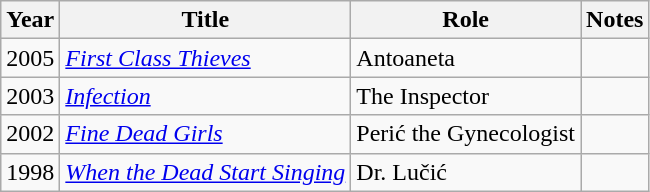<table class="wikitable sortable">
<tr>
<th>Year</th>
<th>Title</th>
<th>Role</th>
<th class="unsortable">Notes</th>
</tr>
<tr>
<td>2005</td>
<td><em><a href='#'>First Class Thieves</a></em></td>
<td>Antoaneta</td>
<td></td>
</tr>
<tr>
<td>2003</td>
<td><em><a href='#'>Infection</a></em></td>
<td>The Inspector</td>
<td></td>
</tr>
<tr>
<td>2002</td>
<td><em><a href='#'>Fine Dead Girls</a></em></td>
<td>Perić the Gynecologist</td>
<td></td>
</tr>
<tr>
<td>1998</td>
<td><em><a href='#'>When the Dead Start Singing</a></em></td>
<td>Dr. Lučić</td>
<td></td>
</tr>
</table>
